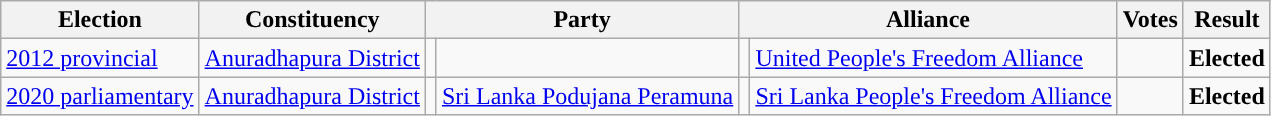<table class="wikitable" style="text-align:left;">
<tr>
<th scope=col>Election</th>
<th scope=col>Constituency</th>
<th scope=col colspan="2">Party</th>
<th scope=col colspan="2">Alliance</th>
<th scope=col>Votes</th>
<th scope=col>Result</th>
</tr>
<tr>
<td><a href='#'>2012 provincial</a></td>
<td><a href='#'>Anuradhapura District</a></td>
<td></td>
<td></td>
<td style="background:"></td>
<td><a href='#'>United People's Freedom Alliance</a></td>
<td align=right></td>
<td><strong>Elected</strong></td>
</tr>
<tr>
<td><a href='#'>2020 parliamentary</a></td>
<td><a href='#'>Anuradhapura District</a></td>
<td style="background:"></td>
<td><a href='#'>Sri Lanka Podujana Peramuna</a></td>
<td style="background:"></td>
<td><a href='#'>Sri Lanka People's Freedom Alliance</a></td>
<td align=right></td>
<td><strong>Elected</strong></td>
</tr>
</table>
